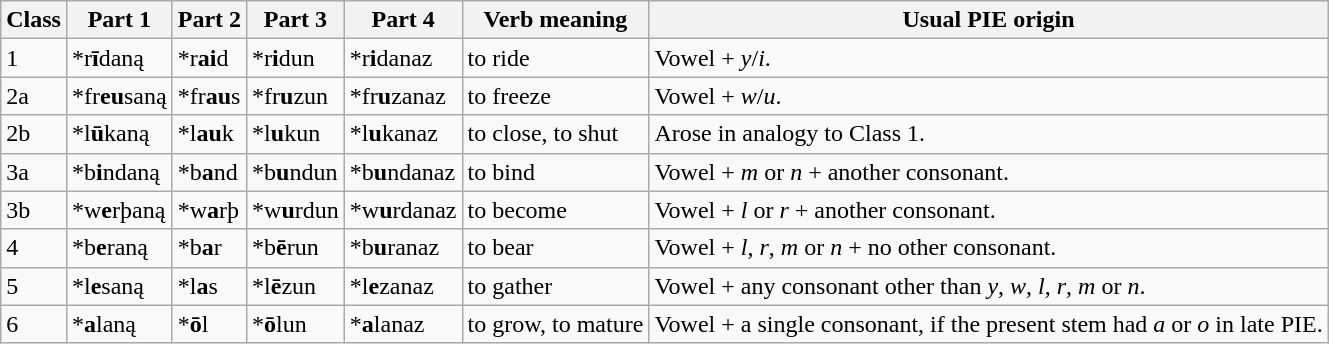<table class="wikitable">
<tr>
<th>Class</th>
<th>Part 1</th>
<th>Part 2</th>
<th>Part 3</th>
<th>Part 4</th>
<th>Verb meaning</th>
<th>Usual PIE origin</th>
</tr>
<tr>
<td>1</td>
<td>*r<strong>ī</strong>daną</td>
<td>*r<strong>ai</strong>d</td>
<td>*r<strong>i</strong>dun</td>
<td>*r<strong>i</strong>danaz</td>
<td>to ride</td>
<td>Vowel + <em>y</em>/<em>i</em>.</td>
</tr>
<tr>
<td>2a</td>
<td>*fr<strong>eu</strong>saną</td>
<td>*fr<strong>au</strong>s</td>
<td>*fr<strong>u</strong>zun</td>
<td>*fr<strong>u</strong>zanaz</td>
<td>to freeze</td>
<td>Vowel + <em>w</em>/<em>u</em>.</td>
</tr>
<tr>
<td>2b</td>
<td>*l<strong>ū</strong>kaną</td>
<td>*l<strong>au</strong>k</td>
<td>*l<strong>u</strong>kun</td>
<td>*l<strong>u</strong>kanaz</td>
<td>to close, to shut</td>
<td>Arose in analogy to Class 1.</td>
</tr>
<tr>
<td>3a</td>
<td>*b<strong>i</strong>ndaną</td>
<td>*b<strong>a</strong>nd</td>
<td>*b<strong>u</strong>ndun</td>
<td>*b<strong>u</strong>ndanaz</td>
<td>to bind</td>
<td>Vowel + <em>m</em> or <em>n</em> + another consonant.</td>
</tr>
<tr>
<td>3b</td>
<td>*w<strong>e</strong>rþaną</td>
<td>*w<strong>a</strong>rþ</td>
<td>*w<strong>u</strong>rdun</td>
<td>*w<strong>u</strong>rdanaz</td>
<td>to become</td>
<td>Vowel + <em>l</em> or <em>r</em> + another consonant.</td>
</tr>
<tr>
<td>4</td>
<td>*b<strong>e</strong>raną</td>
<td>*b<strong>a</strong>r</td>
<td>*b<strong>ē</strong>run</td>
<td>*b<strong>u</strong>ranaz</td>
<td>to bear</td>
<td>Vowel + <em>l</em>, <em>r</em>, <em>m</em> or <em>n</em> + no other consonant.</td>
</tr>
<tr>
<td>5</td>
<td>*l<strong>e</strong>saną</td>
<td>*l<strong>a</strong>s</td>
<td>*l<strong>ē</strong>zun</td>
<td>*l<strong>e</strong>zanaz</td>
<td>to gather</td>
<td>Vowel + any consonant other than <em>y</em>, <em>w</em>, <em>l</em>, <em>r</em>, <em>m</em> or <em>n</em>.</td>
</tr>
<tr>
<td>6</td>
<td>*<strong>a</strong>laną</td>
<td>*<strong>ō</strong>l</td>
<td>*<strong>ō</strong>lun</td>
<td>*<strong>a</strong>lanaz</td>
<td>to grow, to mature</td>
<td>Vowel + a single consonant, if the present stem had <em>a</em> or <em>o</em> in late PIE.</td>
</tr>
</table>
